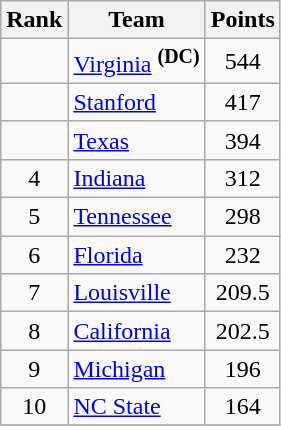<table class="wikitable sortable" style="text-align:center">
<tr>
<th>Rank</th>
<th>Team</th>
<th>Points</th>
</tr>
<tr>
<td></td>
<td align="left"><a href='#'>Virginia</a> <sup><strong>(DC)</strong></sup></td>
<td>544</td>
</tr>
<tr>
<td></td>
<td align="left"><a href='#'>Stanford</a></td>
<td>417</td>
</tr>
<tr>
<td></td>
<td align="left"><a href='#'>Texas</a></td>
<td>394</td>
</tr>
<tr>
<td>4</td>
<td align="left"><a href='#'>Indiana</a></td>
<td>312</td>
</tr>
<tr>
<td>5</td>
<td align="left"><a href='#'>Tennessee</a></td>
<td>298</td>
</tr>
<tr>
<td>6</td>
<td align="left"><a href='#'>Florida</a></td>
<td>232</td>
</tr>
<tr>
<td>7</td>
<td align="left"><a href='#'>Louisville</a></td>
<td>209.5</td>
</tr>
<tr>
<td>8</td>
<td align="left"><a href='#'>California</a></td>
<td>202.5</td>
</tr>
<tr>
<td>9</td>
<td align="left"><a href='#'>Michigan</a></td>
<td>196</td>
</tr>
<tr>
<td>10</td>
<td align="left"><a href='#'>NC State</a></td>
<td>164</td>
</tr>
<tr>
</tr>
</table>
